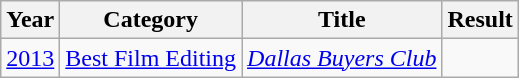<table class="wikitable">
<tr>
<th>Year</th>
<th>Category</th>
<th>Title</th>
<th>Result</th>
</tr>
<tr>
<td><a href='#'>2013</a></td>
<td><a href='#'>Best Film Editing</a></td>
<td><em><a href='#'>Dallas Buyers Club</a></em></td>
<td></td>
</tr>
</table>
